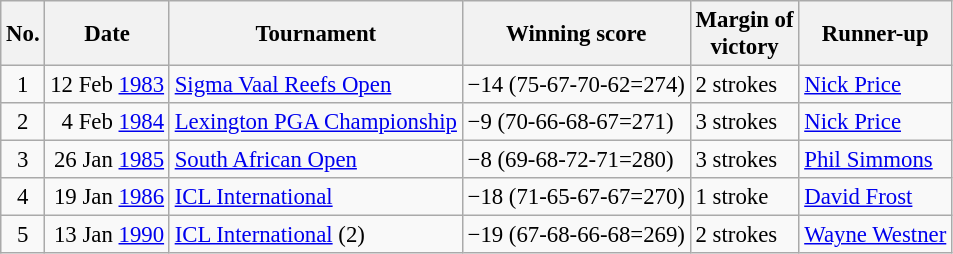<table class="wikitable" style="font-size:95%;">
<tr>
<th>No.</th>
<th>Date</th>
<th>Tournament</th>
<th>Winning score</th>
<th>Margin of<br>victory</th>
<th>Runner-up</th>
</tr>
<tr>
<td align=center>1</td>
<td align=right>12 Feb <a href='#'>1983</a></td>
<td><a href='#'>Sigma Vaal Reefs Open</a></td>
<td>−14 (75-67-70-62=274)</td>
<td>2 strokes</td>
<td> <a href='#'>Nick Price</a></td>
</tr>
<tr>
<td align=center>2</td>
<td align=right>4 Feb <a href='#'>1984</a></td>
<td><a href='#'>Lexington PGA Championship</a></td>
<td>−9 (70-66-68-67=271)</td>
<td>3 strokes</td>
<td> <a href='#'>Nick Price</a></td>
</tr>
<tr>
<td align=center>3</td>
<td align=right>26 Jan <a href='#'>1985</a></td>
<td><a href='#'>South African Open</a></td>
<td>−8 (69-68-72-71=280)</td>
<td>3 strokes</td>
<td> <a href='#'>Phil Simmons</a></td>
</tr>
<tr>
<td align=center>4</td>
<td align=right>19 Jan <a href='#'>1986</a></td>
<td><a href='#'>ICL International</a></td>
<td>−18 (71-65-67-67=270)</td>
<td>1 stroke</td>
<td> <a href='#'>David Frost</a></td>
</tr>
<tr>
<td align=center>5</td>
<td align=right>13 Jan <a href='#'>1990</a></td>
<td><a href='#'>ICL International</a> (2)</td>
<td>−19 (67-68-66-68=269)</td>
<td>2 strokes</td>
<td> <a href='#'>Wayne Westner</a></td>
</tr>
</table>
